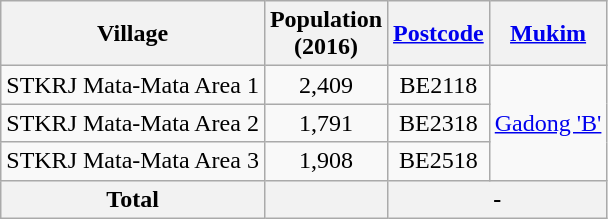<table class="wikitable">
<tr>
<th>Village</th>
<th>Population<br>(2016)</th>
<th><a href='#'>Postcode</a></th>
<th><a href='#'>Mukim</a></th>
</tr>
<tr>
<td>STKRJ Mata-Mata Area 1</td>
<td align="center">2,409</td>
<td align="center">BE2118</td>
<td rowspan=3><a href='#'>Gadong 'B'</a></td>
</tr>
<tr>
<td>STKRJ Mata-Mata Area 2</td>
<td align="center">1,791</td>
<td align="center">BE2318</td>
</tr>
<tr>
<td>STKRJ Mata-Mata Area 3</td>
<td align="center">1,908</td>
<td align="center">BE2518</td>
</tr>
<tr>
<th>Total</th>
<th></th>
<th colspan=2>-</th>
</tr>
</table>
